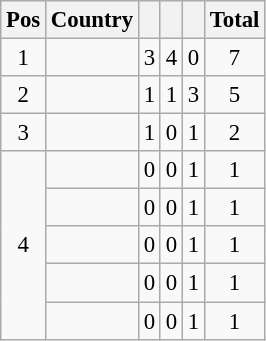<table class=wikitable style="font-size:95%; text-align: center">
<tr>
<th>Pos</th>
<th>Country</th>
<th></th>
<th></th>
<th></th>
<th>Total</th>
</tr>
<tr>
<td>1</td>
<td style="text-align:left"></td>
<td>3</td>
<td>4</td>
<td>0</td>
<td>7</td>
</tr>
<tr>
<td>2</td>
<td style="text-align:left"></td>
<td>1</td>
<td>1</td>
<td>3</td>
<td>5</td>
</tr>
<tr>
<td>3</td>
<td style="text-align:left"></td>
<td>1</td>
<td>0</td>
<td>1</td>
<td>2</td>
</tr>
<tr>
<td rowspan=5>4</td>
<td style=text-align:left></td>
<td>0</td>
<td>0</td>
<td>1</td>
<td>1</td>
</tr>
<tr>
<td style=text-align:left></td>
<td>0</td>
<td>0</td>
<td>1</td>
<td>1</td>
</tr>
<tr>
<td style=text-align:left></td>
<td>0</td>
<td>0</td>
<td>1</td>
<td>1</td>
</tr>
<tr>
<td style=text-align:left></td>
<td>0</td>
<td>0</td>
<td>1</td>
<td>1</td>
</tr>
<tr>
<td style=text-align:left></td>
<td>0</td>
<td>0</td>
<td>1</td>
<td>1</td>
</tr>
</table>
